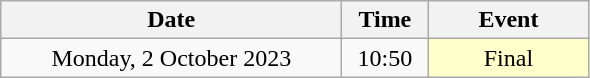<table class = "wikitable" style="text-align:center;">
<tr>
<th width=220>Date</th>
<th width=50>Time</th>
<th width=100>Event</th>
</tr>
<tr>
<td>Monday, 2 October 2023</td>
<td>10:50</td>
<td bgcolor=ffffcc>Final</td>
</tr>
</table>
